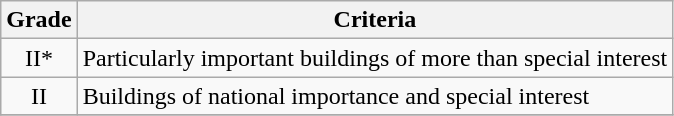<table class="wikitable" border="1">
<tr>
<th>Grade</th>
<th>Criteria</th>
</tr>
<tr>
<td align="center" >II*</td>
<td>Particularly important buildings of more than special interest</td>
</tr>
<tr>
<td align="center" >II</td>
<td>Buildings of national importance and special interest</td>
</tr>
<tr>
</tr>
</table>
